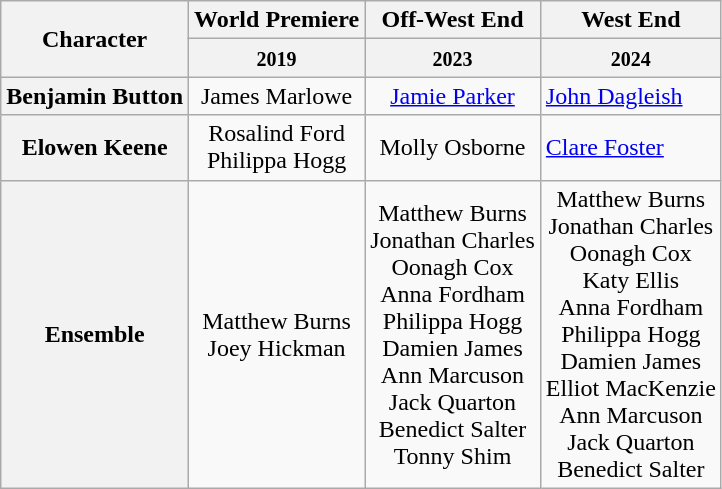<table class="wikitable">
<tr>
<th rowspan="2">Character</th>
<th>World Premiere</th>
<th>Off-West End</th>
<th>West End</th>
</tr>
<tr>
<th><small>2019</small></th>
<th><small>2023</small></th>
<th><small>2024</small></th>
</tr>
<tr>
<th>Benjamin Button</th>
<td align=center>James Marlowe</td>
<td align=center><a href='#'>Jamie Parker</a></td>
<td><a href='#'>John Dagleish</a></td>
</tr>
<tr>
<th>Elowen Keene</th>
<td align=center>Rosalind Ford<br>Philippa Hogg</td>
<td align=center>Molly Osborne</td>
<td><a href='#'>Clare Foster</a></td>
</tr>
<tr>
<th>Ensemble</th>
<td align="center">Matthew Burns<br>Joey Hickman</td>
<td align="center">Matthew Burns<br>Jonathan Charles<br>Oonagh Cox<br>Anna Fordham<br>Philippa Hogg<br>Damien James<br>Ann Marcuson<br>Jack Quarton<br>Benedict Salter<br>Tonny Shim</td>
<td align="center">Matthew Burns<br>Jonathan Charles<br>Oonagh Cox<br>Katy Ellis<br>Anna Fordham<br>Philippa Hogg<br>Damien James<br>Elliot MacKenzie<br>Ann Marcuson<br>Jack Quarton<br>Benedict Salter</td>
</tr>
</table>
